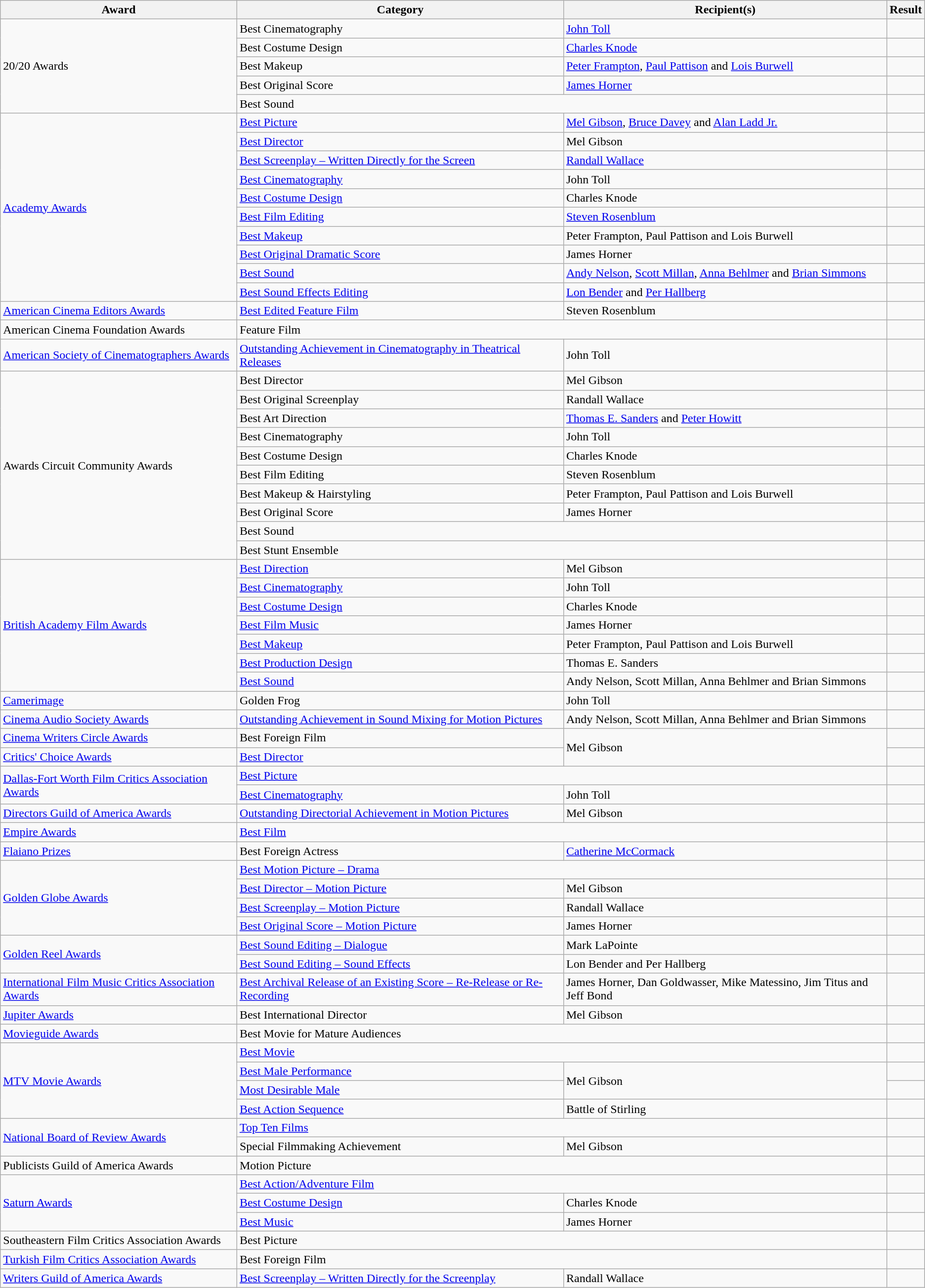<table class="wikitable sortable">
<tr>
<th>Award</th>
<th>Category</th>
<th>Recipient(s)</th>
<th>Result</th>
</tr>
<tr>
<td rowspan="5">20/20 Awards</td>
<td>Best Cinematography</td>
<td><a href='#'>John Toll</a></td>
<td></td>
</tr>
<tr>
<td>Best Costume Design</td>
<td><a href='#'>Charles Knode</a></td>
<td></td>
</tr>
<tr>
<td>Best Makeup</td>
<td><a href='#'>Peter Frampton</a>, <a href='#'>Paul Pattison</a> and <a href='#'>Lois Burwell</a></td>
<td></td>
</tr>
<tr>
<td>Best Original Score</td>
<td><a href='#'>James Horner</a></td>
<td></td>
</tr>
<tr>
<td colspan="2">Best Sound</td>
<td></td>
</tr>
<tr>
<td rowspan="10"><a href='#'>Academy Awards</a></td>
<td><a href='#'>Best Picture</a></td>
<td><a href='#'>Mel Gibson</a>, <a href='#'>Bruce Davey</a> and <a href='#'>Alan Ladd Jr.</a></td>
<td></td>
</tr>
<tr>
<td><a href='#'>Best Director</a></td>
<td>Mel Gibson</td>
<td></td>
</tr>
<tr>
<td><a href='#'>Best Screenplay – Written Directly for the Screen</a></td>
<td><a href='#'>Randall Wallace</a></td>
<td></td>
</tr>
<tr>
<td><a href='#'>Best Cinematography</a></td>
<td>John Toll</td>
<td></td>
</tr>
<tr>
<td><a href='#'>Best Costume Design</a></td>
<td>Charles Knode</td>
<td></td>
</tr>
<tr>
<td><a href='#'>Best Film Editing</a></td>
<td><a href='#'>Steven Rosenblum</a></td>
<td></td>
</tr>
<tr>
<td><a href='#'>Best Makeup</a></td>
<td>Peter Frampton, Paul Pattison and Lois Burwell</td>
<td></td>
</tr>
<tr>
<td><a href='#'>Best Original Dramatic Score</a></td>
<td>James Horner</td>
<td></td>
</tr>
<tr>
<td><a href='#'>Best Sound</a></td>
<td><a href='#'>Andy Nelson</a>, <a href='#'>Scott Millan</a>, <a href='#'>Anna Behlmer</a> and <a href='#'>Brian Simmons</a></td>
<td></td>
</tr>
<tr>
<td><a href='#'>Best Sound Effects Editing</a></td>
<td><a href='#'>Lon Bender</a> and <a href='#'>Per Hallberg</a></td>
<td></td>
</tr>
<tr>
<td><a href='#'>American Cinema Editors Awards</a></td>
<td><a href='#'>Best Edited Feature Film</a></td>
<td>Steven Rosenblum</td>
<td></td>
</tr>
<tr>
<td>American Cinema Foundation Awards</td>
<td colspan="2">Feature Film</td>
<td></td>
</tr>
<tr>
<td><a href='#'>American Society of Cinematographers Awards</a></td>
<td><a href='#'>Outstanding Achievement in Cinematography in Theatrical Releases</a></td>
<td>John Toll</td>
<td></td>
</tr>
<tr>
<td rowspan="10">Awards Circuit Community Awards</td>
<td>Best Director</td>
<td>Mel Gibson</td>
<td></td>
</tr>
<tr>
<td>Best Original Screenplay</td>
<td>Randall Wallace</td>
<td></td>
</tr>
<tr>
<td>Best Art Direction</td>
<td><a href='#'>Thomas E. Sanders</a> and <a href='#'>Peter Howitt</a></td>
<td></td>
</tr>
<tr>
<td>Best Cinematography</td>
<td>John Toll</td>
<td></td>
</tr>
<tr>
<td>Best Costume Design</td>
<td>Charles Knode</td>
<td></td>
</tr>
<tr>
<td>Best Film Editing</td>
<td>Steven Rosenblum</td>
<td></td>
</tr>
<tr>
<td>Best Makeup & Hairstyling</td>
<td>Peter Frampton, Paul Pattison and Lois Burwell</td>
<td></td>
</tr>
<tr>
<td>Best Original Score</td>
<td>James Horner</td>
<td></td>
</tr>
<tr>
<td colspan="2">Best Sound</td>
<td></td>
</tr>
<tr>
<td colspan="2">Best Stunt Ensemble</td>
<td></td>
</tr>
<tr>
<td rowspan="7"><a href='#'>British Academy Film Awards</a></td>
<td><a href='#'>Best Direction</a></td>
<td>Mel Gibson</td>
<td></td>
</tr>
<tr>
<td><a href='#'>Best Cinematography</a></td>
<td>John Toll</td>
<td></td>
</tr>
<tr>
<td><a href='#'>Best Costume Design</a></td>
<td>Charles Knode</td>
<td></td>
</tr>
<tr>
<td><a href='#'>Best Film Music</a></td>
<td>James Horner</td>
<td></td>
</tr>
<tr>
<td><a href='#'>Best Makeup</a></td>
<td>Peter Frampton, Paul Pattison and Lois Burwell</td>
<td></td>
</tr>
<tr>
<td><a href='#'>Best Production Design</a></td>
<td>Thomas E. Sanders</td>
<td></td>
</tr>
<tr>
<td><a href='#'>Best Sound</a></td>
<td>Andy Nelson, Scott Millan, Anna Behlmer and Brian Simmons</td>
<td></td>
</tr>
<tr>
<td><a href='#'>Camerimage</a></td>
<td>Golden Frog</td>
<td>John Toll</td>
<td></td>
</tr>
<tr>
<td><a href='#'>Cinema Audio Society Awards</a></td>
<td><a href='#'>Outstanding Achievement in Sound Mixing for Motion Pictures</a></td>
<td>Andy Nelson, Scott Millan, Anna Behlmer and Brian Simmons</td>
<td></td>
</tr>
<tr>
<td><a href='#'>Cinema Writers Circle Awards</a></td>
<td>Best Foreign Film</td>
<td rowspan="2">Mel Gibson</td>
<td></td>
</tr>
<tr>
<td><a href='#'>Critics' Choice Awards</a></td>
<td><a href='#'>Best Director</a></td>
<td></td>
</tr>
<tr>
<td rowspan="2"><a href='#'>Dallas-Fort Worth Film Critics Association Awards</a></td>
<td colspan="2"><a href='#'>Best Picture</a></td>
<td></td>
</tr>
<tr>
<td><a href='#'>Best Cinematography</a></td>
<td>John Toll</td>
<td></td>
</tr>
<tr>
<td><a href='#'>Directors Guild of America Awards</a></td>
<td><a href='#'>Outstanding Directorial Achievement in Motion Pictures</a></td>
<td>Mel Gibson</td>
<td></td>
</tr>
<tr>
<td><a href='#'>Empire Awards</a></td>
<td colspan="2"><a href='#'>Best Film</a></td>
<td></td>
</tr>
<tr>
<td><a href='#'>Flaiano Prizes</a></td>
<td>Best Foreign Actress</td>
<td><a href='#'>Catherine McCormack</a></td>
<td></td>
</tr>
<tr>
<td rowspan="4"><a href='#'>Golden Globe Awards</a></td>
<td colspan="2"><a href='#'>Best Motion Picture – Drama</a></td>
<td></td>
</tr>
<tr>
<td><a href='#'>Best Director – Motion Picture</a></td>
<td>Mel Gibson</td>
<td></td>
</tr>
<tr>
<td><a href='#'>Best Screenplay – Motion Picture</a></td>
<td>Randall Wallace</td>
<td></td>
</tr>
<tr>
<td><a href='#'>Best Original Score – Motion Picture</a></td>
<td>James Horner</td>
<td></td>
</tr>
<tr>
<td rowspan="2"><a href='#'>Golden Reel Awards</a></td>
<td><a href='#'>Best Sound Editing – Dialogue</a></td>
<td>Mark LaPointe</td>
<td></td>
</tr>
<tr>
<td><a href='#'>Best Sound Editing – Sound Effects</a></td>
<td>Lon Bender and Per Hallberg</td>
<td></td>
</tr>
<tr>
<td><a href='#'>International Film Music Critics Association Awards</a></td>
<td><a href='#'>Best Archival Release of an Existing Score – Re-Release or Re-Recording</a></td>
<td>James Horner, Dan Goldwasser, Mike Matessino, Jim Titus and Jeff Bond</td>
<td></td>
</tr>
<tr>
<td><a href='#'>Jupiter Awards</a></td>
<td>Best International Director</td>
<td>Mel Gibson</td>
<td></td>
</tr>
<tr>
<td><a href='#'>Movieguide Awards</a></td>
<td colspan="2">Best Movie for Mature Audiences</td>
<td></td>
</tr>
<tr>
<td rowspan="4"><a href='#'>MTV Movie Awards</a></td>
<td colspan="2"><a href='#'>Best Movie</a></td>
<td></td>
</tr>
<tr>
<td><a href='#'>Best Male Performance</a></td>
<td rowspan="2">Mel Gibson</td>
<td></td>
</tr>
<tr>
<td><a href='#'>Most Desirable Male</a></td>
<td></td>
</tr>
<tr>
<td><a href='#'>Best Action Sequence</a></td>
<td>Battle of Stirling</td>
<td></td>
</tr>
<tr>
<td rowspan="2"><a href='#'>National Board of Review Awards</a></td>
<td colspan="2"><a href='#'>Top Ten Films</a></td>
<td></td>
</tr>
<tr>
<td>Special Filmmaking Achievement</td>
<td>Mel Gibson</td>
<td></td>
</tr>
<tr>
<td>Publicists Guild of America Awards</td>
<td colspan="2">Motion Picture</td>
<td></td>
</tr>
<tr>
<td rowspan="3"><a href='#'>Saturn Awards</a></td>
<td colspan="2"><a href='#'>Best Action/Adventure Film</a></td>
<td></td>
</tr>
<tr>
<td><a href='#'>Best Costume Design</a></td>
<td>Charles Knode</td>
<td></td>
</tr>
<tr>
<td><a href='#'>Best Music</a></td>
<td>James Horner</td>
<td></td>
</tr>
<tr>
<td>Southeastern Film Critics Association Awards</td>
<td colspan="2">Best Picture</td>
<td></td>
</tr>
<tr>
<td><a href='#'>Turkish Film Critics Association Awards</a></td>
<td colspan="2">Best Foreign Film</td>
<td></td>
</tr>
<tr>
<td><a href='#'>Writers Guild of America Awards</a></td>
<td><a href='#'>Best Screenplay – Written Directly for the Screenplay</a></td>
<td>Randall Wallace</td>
<td></td>
</tr>
</table>
